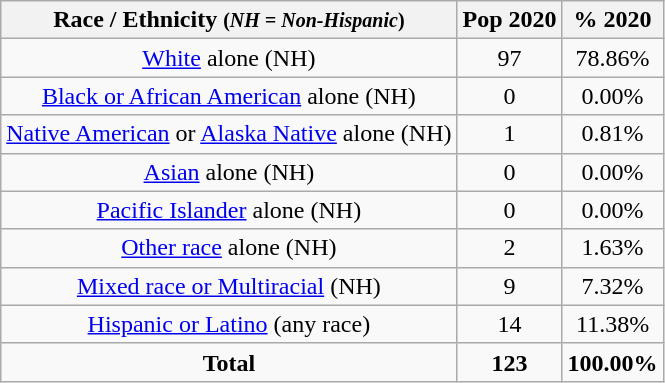<table class="wikitable" style="text-align:center;">
<tr>
<th>Race / Ethnicity <small>(<em>NH = Non-Hispanic</em>)</small></th>
<th>Pop 2020</th>
<th>% 2020</th>
</tr>
<tr>
<td><a href='#'>White</a> alone (NH)</td>
<td>97</td>
<td>78.86%</td>
</tr>
<tr>
<td><a href='#'>Black or African American</a> alone (NH)</td>
<td>0</td>
<td>0.00%</td>
</tr>
<tr>
<td><a href='#'>Native American</a> or <a href='#'>Alaska Native</a> alone (NH)</td>
<td>1</td>
<td>0.81%</td>
</tr>
<tr>
<td><a href='#'>Asian</a> alone (NH)</td>
<td>0</td>
<td>0.00%</td>
</tr>
<tr>
<td><a href='#'>Pacific Islander</a> alone (NH)</td>
<td>0</td>
<td>0.00%</td>
</tr>
<tr>
<td><a href='#'>Other race</a> alone (NH)</td>
<td>2</td>
<td>1.63%</td>
</tr>
<tr>
<td><a href='#'>Mixed race or Multiracial</a> (NH)</td>
<td>9</td>
<td>7.32%</td>
</tr>
<tr>
<td><a href='#'>Hispanic or Latino</a> (any race)</td>
<td>14</td>
<td>11.38%</td>
</tr>
<tr>
<td><strong>Total</strong></td>
<td><strong>123</strong></td>
<td><strong>100.00%</strong></td>
</tr>
</table>
